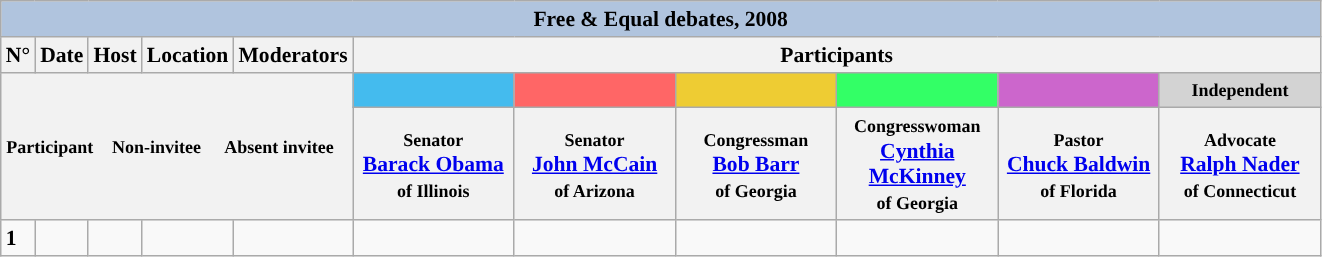<table class="wikitable" style="font-size:90%">
<tr>
<th style="background:#B0C4DE" colspan="11">Free & Equal debates, 2008</th>
</tr>
<tr>
<th>N°</th>
<th>Date</th>
<th>Host</th>
<th>Location</th>
<th>Moderators</th>
<th scope="col" colspan="6">Participants</th>
</tr>
<tr>
<th colspan="5" rowspan="2"> <small>Participant  </small>   <small>Non-invitee   </small>   <small>Absent invitee   </small></th>
<th scope="col" style="width:7em; background:#44BBEE;"><small><a href='#'></a></small></th>
<th scope="col" style="width:7em; background:#FF6666;"><small><a href='#'></a></small></th>
<th scope="col" style="width:7em; background:#EECC33;"><small><a href='#'></a></small></th>
<th scope="col" style="width:7em; background:#33FF66;"><small><a href='#'></a></small></th>
<th scope="col" style="width:7em; background:#CC66CC;"><small><a href='#'></a></small></th>
<th scope="col" style="width:7em; background:lightgrey"><small>Independent</small></th>
</tr>
<tr>
<th><small>Senator</small><br><a href='#'>Barack Obama</a><br><small>of Illinois</small></th>
<th><small>Senator</small><br><a href='#'>John McCain</a><br><small>of Arizona</small></th>
<th><small>Congressman</small><br><a href='#'>Bob Barr</a><br><small>of Georgia</small></th>
<th><small>Congresswoman</small><br><a href='#'>Cynthia McKinney</a><br><small>of Georgia</small></th>
<th><small>Pastor</small><br><a href='#'>Chuck Baldwin</a><br><small>of Florida</small></th>
<th><small>Advocate</small><br><a href='#'>Ralph Nader</a><br><small>of Connecticut</small></th>
</tr>
<tr>
<td><strong>1</strong></td>
<td></td>
<td></td>
<td></td>
<td></td>
<td></td>
<td></td>
<td></td>
<td></td>
<td></td>
<td></td>
</tr>
</table>
